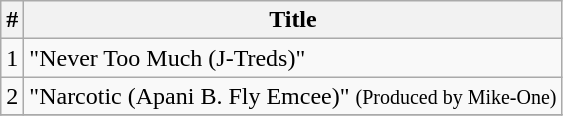<table class="wikitable">
<tr>
<th>#</th>
<th>Title</th>
</tr>
<tr>
<td>1</td>
<td>"Never Too Much (J-Treds)"</td>
</tr>
<tr>
<td>2</td>
<td>"Narcotic (Apani B. Fly Emcee)" <small>(Produced by Mike-One)</small></td>
</tr>
<tr>
</tr>
</table>
